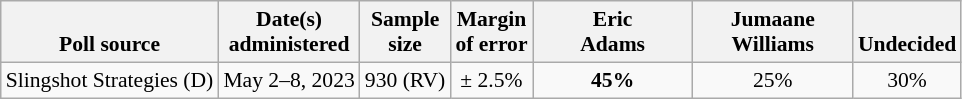<table class="wikitable" style="font-size:90%;text-align:center;">
<tr valign=bottom>
<th>Poll source</th>
<th>Date(s)<br>administered</th>
<th>Sample<br>size</th>
<th>Margin<br>of error</th>
<th style="width:100px;">Eric<br>Adams</th>
<th style="width:100px;">Jumaane<br>Williams</th>
<th>Undecided</th>
</tr>
<tr>
<td style="text-align:left;">Slingshot Strategies (D)</td>
<td>May 2–8, 2023</td>
<td>930 (RV)</td>
<td>± 2.5%</td>
<td><strong>45%</strong></td>
<td>25%</td>
<td>30%</td>
</tr>
</table>
